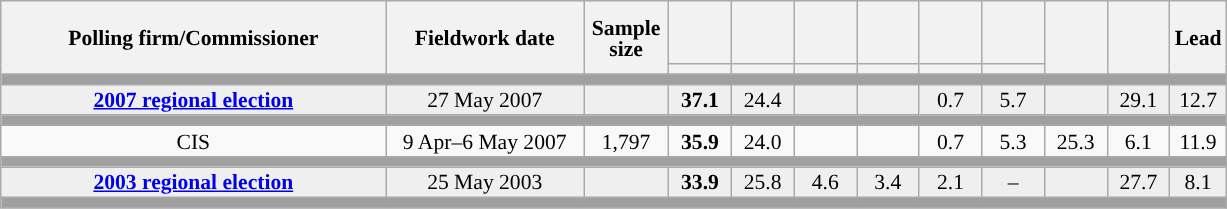<table class="wikitable collapsible collapsed" style="text-align:center; font-size:90%; line-height:14px;">
<tr style="height:42px;">
<th style="width:250px;" rowspan="2">Polling firm/Commissioner</th>
<th style="width:125px;" rowspan="2">Fieldwork date</th>
<th style="width:50px;" rowspan="2">Sample size</th>
<th style="width:35px;"></th>
<th style="width:35px;"></th>
<th style="width:35px;"></th>
<th style="width:35px;"></th>
<th style="width:35px;"></th>
<th style="width:35px;"></th>
<th style="width:35px;" rowspan="2"></th>
<th style="width:35px;" rowspan="2"></th>
<th style="width:30px;" rowspan="2">Lead</th>
</tr>
<tr>
<th style="color:inherit;background:"></th>
<th style="color:inherit;background:"></th>
<th style="color:inherit;background:"></th>
<th style="color:inherit;background:"></th>
<th style="color:inherit;background:"></th>
<th style="color:inherit;background:"></th>
</tr>
<tr>
<td colspan="12" style="background:#A0A0A0"></td>
</tr>
<tr style="background:#EFEFEF;">
<td><strong><a href='#'>2007 regional election</a></strong></td>
<td>27 May 2007</td>
<td></td>
<td><strong>37.1</strong></td>
<td>24.4</td>
<td></td>
<td></td>
<td>0.7</td>
<td>5.7</td>
<td></td>
<td>29.1</td>
<td style="background:">12.7</td>
</tr>
<tr>
<td colspan="12" style="background:#A0A0A0"></td>
</tr>
<tr>
<td>CIS</td>
<td>9 Apr–6 May 2007</td>
<td>1,797</td>
<td><strong>35.9</strong></td>
<td>24.0</td>
<td></td>
<td></td>
<td>0.7</td>
<td>5.3</td>
<td>25.3</td>
<td>6.1</td>
<td style="background:">11.9</td>
</tr>
<tr>
<td colspan="12" style="background:#A0A0A0"></td>
</tr>
<tr style="background:#EFEFEF;">
<td><strong><a href='#'>2003 regional election</a></strong></td>
<td>25 May 2003</td>
<td></td>
<td><strong>33.9</strong></td>
<td>25.8</td>
<td>4.6</td>
<td>3.4</td>
<td>2.1</td>
<td>–</td>
<td></td>
<td>27.7</td>
<td style="background:">8.1</td>
</tr>
<tr>
<td colspan="12" style="background:#A0A0A0"></td>
</tr>
</table>
